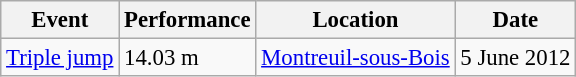<table class="wikitable" style="border-collapse: collapse; font-size: 95%;">
<tr>
<th scope="col">Event</th>
<th scope="col">Performance</th>
<th scope="col">Location</th>
<th scope="col">Date</th>
</tr>
<tr>
<td><a href='#'>Triple jump</a></td>
<td>14.03 m</td>
<td><a href='#'>Montreuil-sous-Bois</a></td>
<td>5 June 2012</td>
</tr>
</table>
